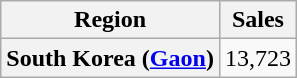<table class="wikitable plainrowheaders" style="text-align:center;">
<tr>
<th>Region</th>
<th>Sales</th>
</tr>
<tr>
<th scope="row">South Korea (<a href='#'>Gaon</a>)</th>
<td>13,723</td>
</tr>
</table>
